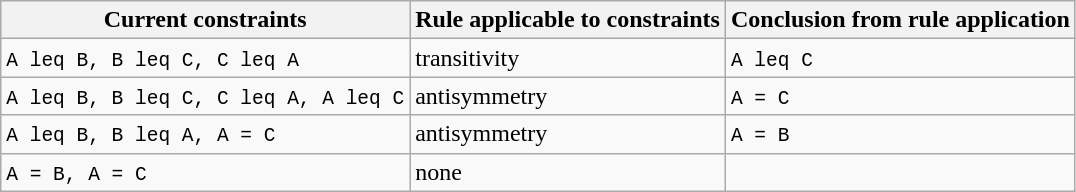<table class="wikitable">
<tr>
<th>Current constraints</th>
<th>Rule applicable to constraints</th>
<th>Conclusion from rule application</th>
</tr>
<tr>
<td><code>A leq B, B leq C, C leq A</code></td>
<td>transitivity</td>
<td><code>A leq C</code></td>
</tr>
<tr>
<td><code>A leq B, B leq C, C leq A, A leq C</code></td>
<td>antisymmetry</td>
<td><code>A = C</code></td>
</tr>
<tr>
<td><code>A leq B, B leq A, A = C</code></td>
<td>antisymmetry</td>
<td><code>A = B</code></td>
</tr>
<tr>
<td><code>A = B, A = C</code></td>
<td>none</td>
<td></td>
</tr>
</table>
